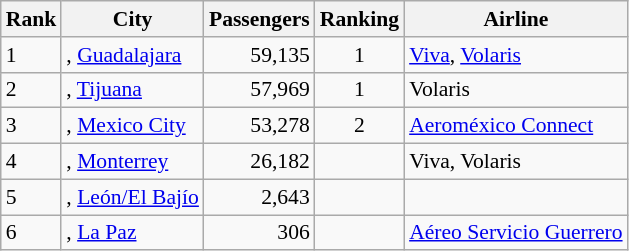<table class="wikitable" style="font-size: 90%" width= align=>
<tr>
<th>Rank</th>
<th>City</th>
<th>Passengers</th>
<th>Ranking</th>
<th>Airline</th>
</tr>
<tr>
<td>1</td>
<td>, <a href='#'>Guadalajara</a></td>
<td align="right">59,135</td>
<td align="center"> 1</td>
<td><a href='#'>Viva</a>, <a href='#'>Volaris</a></td>
</tr>
<tr>
<td>2</td>
<td>, <a href='#'>Tijuana</a></td>
<td align="right">57,969</td>
<td align="center"> 1</td>
<td>Volaris</td>
</tr>
<tr>
<td>3</td>
<td>, <a href='#'>Mexico City</a></td>
<td align="right">53,278</td>
<td align="center"> 2</td>
<td><a href='#'>Aeroméxico Connect</a></td>
</tr>
<tr>
<td>4</td>
<td>, <a href='#'>Monterrey</a></td>
<td align="right">26,182</td>
<td align="center"></td>
<td>Viva, Volaris</td>
</tr>
<tr>
<td>5</td>
<td>, <a href='#'>León/El Bajío</a></td>
<td align="right">2,643</td>
<td align="center"></td>
<td></td>
</tr>
<tr>
<td>6</td>
<td>, <a href='#'>La Paz</a></td>
<td align="right">306</td>
<td align="center"></td>
<td><a href='#'>Aéreo Servicio Guerrero</a></td>
</tr>
</table>
